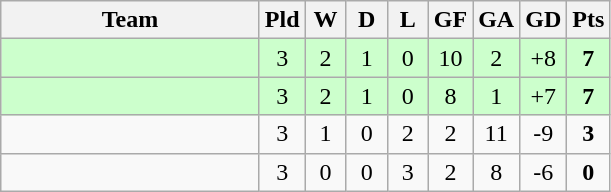<table class="wikitable" style="text-align: center;">
<tr>
<th width=165>Team</th>
<th width=20>Pld</th>
<th width=20>W</th>
<th width=20>D</th>
<th width=20>L</th>
<th width=20>GF</th>
<th width=20>GA</th>
<th width=20>GD</th>
<th width=20>Pts</th>
</tr>
<tr bgcolor=ccffcc>
<td align="left"></td>
<td>3</td>
<td>2</td>
<td>1</td>
<td>0</td>
<td>10</td>
<td>2</td>
<td>+8</td>
<td><strong>7</strong></td>
</tr>
<tr bgcolor=ccffcc>
<td align="left"></td>
<td>3</td>
<td>2</td>
<td>1</td>
<td>0</td>
<td>8</td>
<td>1</td>
<td>+7</td>
<td><strong>7</strong></td>
</tr>
<tr>
<td align="left"></td>
<td>3</td>
<td>1</td>
<td>0</td>
<td>2</td>
<td>2</td>
<td>11</td>
<td>-9</td>
<td><strong>3</strong></td>
</tr>
<tr>
<td align="left"></td>
<td>3</td>
<td>0</td>
<td>0</td>
<td>3</td>
<td>2</td>
<td>8</td>
<td>-6</td>
<td><strong>0</strong></td>
</tr>
</table>
